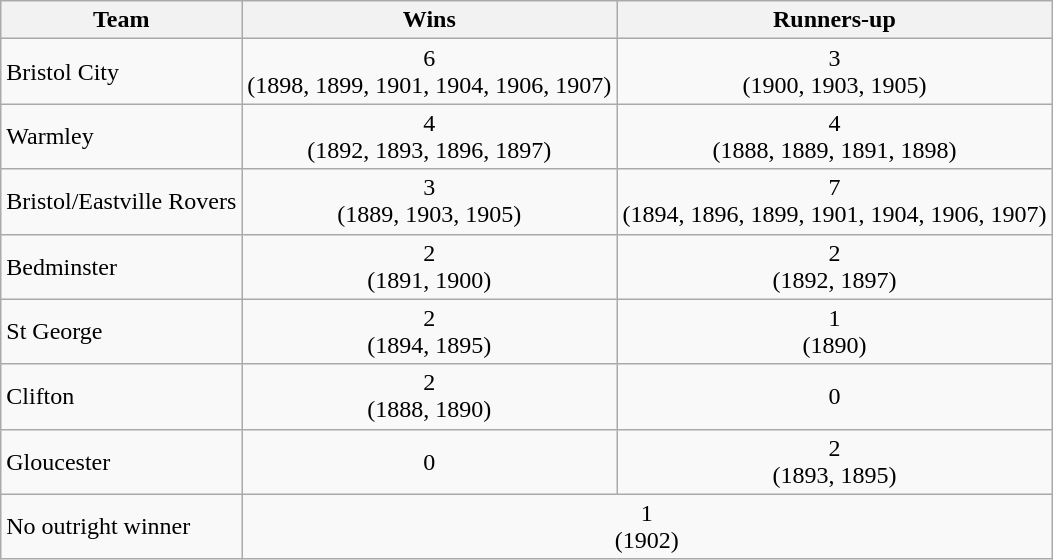<table class="wikitable">
<tr>
<th>Team</th>
<th>Wins</th>
<th>Runners-up</th>
</tr>
<tr>
<td>Bristol City</td>
<td style="text-align:center;">6 <div>(1898, 1899, 1901, 1904, 1906, 1907)</div></td>
<td style="text-align:center;">3 <div>(1900, 1903, 1905)</div></td>
</tr>
<tr>
<td>Warmley</td>
<td style="text-align:center;">4 <div>(1892, 1893, 1896, 1897)</div></td>
<td style="text-align:center;">4 <div>(1888, 1889, 1891, 1898)</div></td>
</tr>
<tr>
<td>Bristol/Eastville Rovers</td>
<td style="text-align:center;">3 <div>(1889, 1903, 1905)</div></td>
<td style="text-align:center;">7 <div>(1894, 1896, 1899, 1901, 1904, 1906, 1907)</div></td>
</tr>
<tr>
<td>Bedminster</td>
<td style="text-align:center;">2 <div>(1891, 1900)</div></td>
<td style="text-align:center;">2 <div>(1892, 1897)</div></td>
</tr>
<tr>
<td>St George</td>
<td style="text-align:center;">2 <div>(1894, 1895)</div></td>
<td style="text-align:center;">1 <div>(1890)</div></td>
</tr>
<tr>
<td>Clifton</td>
<td style="text-align:center;">2 <div>(1888, 1890)</div></td>
<td style="text-align:center;">0</td>
</tr>
<tr>
<td>Gloucester</td>
<td style="text-align:center;">0</td>
<td style="text-align:center;">2 <div>(1893, 1895)</div></td>
</tr>
<tr>
<td>No outright winner</td>
<td colspan="2" style="text-align:center;">1 <div>(1902)</div></td>
</tr>
</table>
